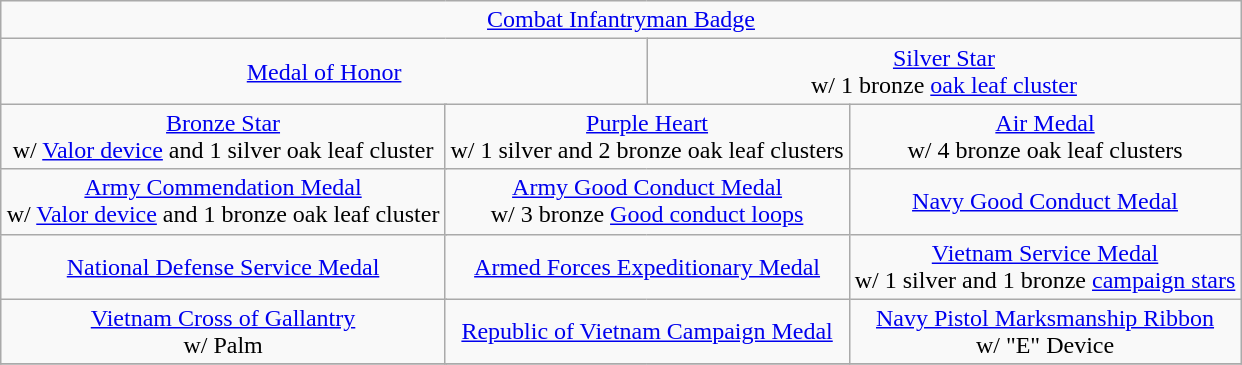<table class="wikitable" style="margin:1em auto; text-align:center;">
<tr>
<td colspan="12"><a href='#'>Combat Infantryman Badge</a></td>
</tr>
<tr>
<td colspan="6"><a href='#'>Medal of Honor</a></td>
<td colspan="6"><a href='#'>Silver Star</a><br>w/ 1 bronze <a href='#'>oak leaf cluster</a></td>
</tr>
<tr>
<td colspan="4"><a href='#'>Bronze Star</a><br>w/ <a href='#'>Valor device</a> and 1 silver oak leaf cluster</td>
<td colspan="4"><a href='#'>Purple Heart</a><br>w/ 1 silver and 2 bronze oak leaf clusters</td>
<td colspan="4"><a href='#'>Air Medal</a><br>w/ 4 bronze oak leaf clusters</td>
</tr>
<tr>
<td colspan="4"><a href='#'>Army Commendation Medal</a><br>w/ <a href='#'>Valor device</a> and 1 bronze oak leaf cluster</td>
<td colspan="4"><a href='#'>Army Good Conduct Medal</a><br>w/ 3 bronze <a href='#'>Good conduct loops</a></td>
<td colspan="4"><a href='#'>Navy Good Conduct Medal</a></td>
</tr>
<tr>
<td colspan="4"><a href='#'>National Defense Service Medal</a></td>
<td colspan="4"><a href='#'>Armed Forces Expeditionary Medal</a></td>
<td colspan="4"><a href='#'>Vietnam Service Medal</a><br>w/ 1 silver and 1 bronze <a href='#'>campaign stars</a></td>
</tr>
<tr>
<td colspan="4"><a href='#'>Vietnam Cross of Gallantry</a><br>w/ Palm</td>
<td colspan="4"><a href='#'>Republic of Vietnam Campaign Medal</a></td>
<td colspan="4"><a href='#'>Navy Pistol Marksmanship Ribbon</a><br>w/ "E" Device</td>
</tr>
<tr>
</tr>
</table>
